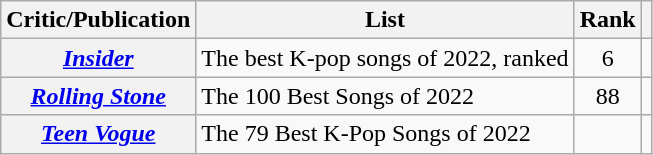<table class="wikitable sortable plainrowheaders">
<tr>
<th scope="col">Critic/Publication</th>
<th scope="col">List</th>
<th scope="col">Rank</th>
<th scope="col" class="unsortable"></th>
</tr>
<tr>
<th scope="row"><em><a href='#'>Insider</a></em></th>
<td>The best K-pop songs of 2022, ranked</td>
<td align="center">6</td>
<td align="center"></td>
</tr>
<tr>
<th scope="row"><em><a href='#'>Rolling Stone</a></em></th>
<td>The 100 Best Songs of 2022</td>
<td align="center">88</td>
<td align="center"></td>
</tr>
<tr>
<th scope="row"><em><a href='#'>Teen Vogue</a></em></th>
<td>The 79 Best K-Pop Songs of 2022</td>
<td></td>
<td align="center"></td>
</tr>
</table>
